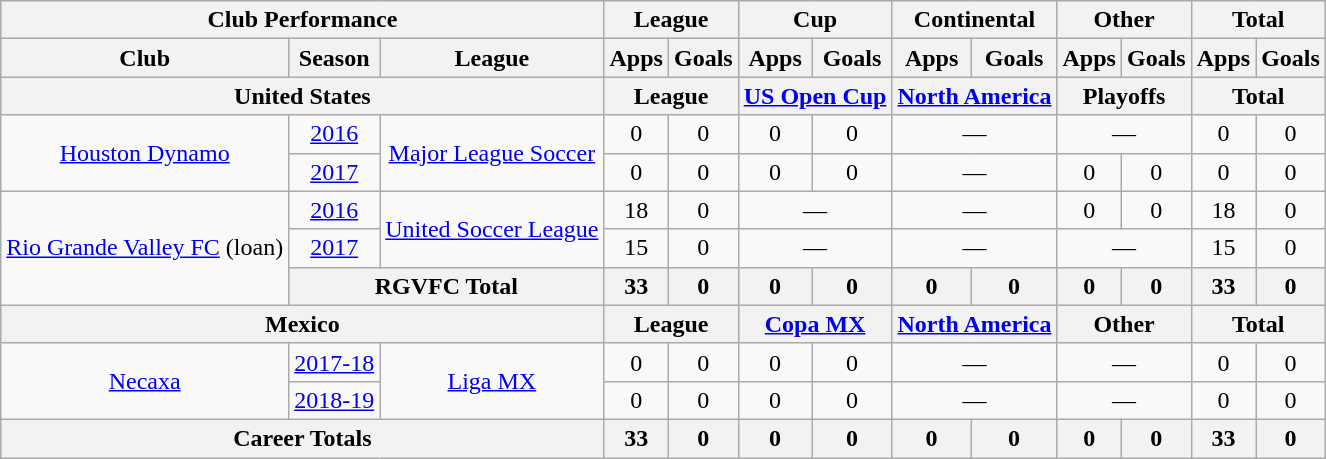<table class="wikitable" style="text-align:center">
<tr>
<th colspan="3">Club Performance</th>
<th colspan="2">League</th>
<th colspan="2">Cup</th>
<th colspan="2">Continental</th>
<th colspan="2">Other</th>
<th colspan="2">Total</th>
</tr>
<tr>
<th>Club</th>
<th>Season</th>
<th>League</th>
<th>Apps</th>
<th>Goals</th>
<th>Apps</th>
<th>Goals</th>
<th>Apps</th>
<th>Goals</th>
<th>Apps</th>
<th>Goals</th>
<th>Apps</th>
<th>Goals</th>
</tr>
<tr>
<th colspan="3">United States</th>
<th colspan="2">League</th>
<th colspan="2"><a href='#'>US Open Cup</a></th>
<th colspan="2"><a href='#'>North America</a></th>
<th colspan="2">Playoffs</th>
<th colspan="2">Total</th>
</tr>
<tr>
<td rowspan="2"><a href='#'>Houston Dynamo</a></td>
<td><a href='#'>2016</a></td>
<td rowspan="2"><a href='#'>Major League Soccer</a></td>
<td>0</td>
<td>0</td>
<td>0</td>
<td>0</td>
<td colspan="2">—</td>
<td colspan="2">—</td>
<td>0</td>
<td>0</td>
</tr>
<tr>
<td><a href='#'>2017</a></td>
<td>0</td>
<td>0</td>
<td>0</td>
<td>0</td>
<td colspan="2">—</td>
<td>0</td>
<td>0</td>
<td>0</td>
<td>0</td>
</tr>
<tr>
<td rowspan="3"><a href='#'>Rio Grande Valley FC</a> (loan)</td>
<td><a href='#'>2016</a></td>
<td rowspan="2"><a href='#'>United Soccer League</a></td>
<td>18</td>
<td>0</td>
<td colspan="2">—</td>
<td colspan="2">—</td>
<td>0</td>
<td>0</td>
<td>18</td>
<td>0</td>
</tr>
<tr>
<td><a href='#'>2017</a></td>
<td>15</td>
<td>0</td>
<td colspan="2">—</td>
<td colspan="2">—</td>
<td colspan="2">—</td>
<td>15</td>
<td>0</td>
</tr>
<tr>
<th colspan="2">RGVFC Total</th>
<th>33</th>
<th>0</th>
<th>0</th>
<th>0</th>
<th>0</th>
<th>0</th>
<th>0</th>
<th>0</th>
<th>33</th>
<th>0</th>
</tr>
<tr>
<th colspan="3">Mexico</th>
<th colspan="2">League</th>
<th colspan="2"><a href='#'>Copa MX</a></th>
<th colspan="2"><a href='#'>North America</a></th>
<th colspan="2">Other</th>
<th colspan="2">Total</th>
</tr>
<tr>
<td rowspan="2"><a href='#'>Necaxa</a></td>
<td><a href='#'>2017-18</a></td>
<td rowspan="2"><a href='#'>Liga MX</a></td>
<td>0</td>
<td>0</td>
<td>0</td>
<td>0</td>
<td colspan="2">—</td>
<td colspan="2">—</td>
<td>0</td>
<td>0</td>
</tr>
<tr>
<td><a href='#'>2018-19</a></td>
<td>0</td>
<td>0</td>
<td>0</td>
<td>0</td>
<td colspan="2">—</td>
<td colspan="2">—</td>
<td>0</td>
<td>0</td>
</tr>
<tr>
<th colspan="3">Career Totals</th>
<th>33</th>
<th>0</th>
<th>0</th>
<th>0</th>
<th>0</th>
<th>0</th>
<th>0</th>
<th>0</th>
<th>33</th>
<th>0</th>
</tr>
</table>
